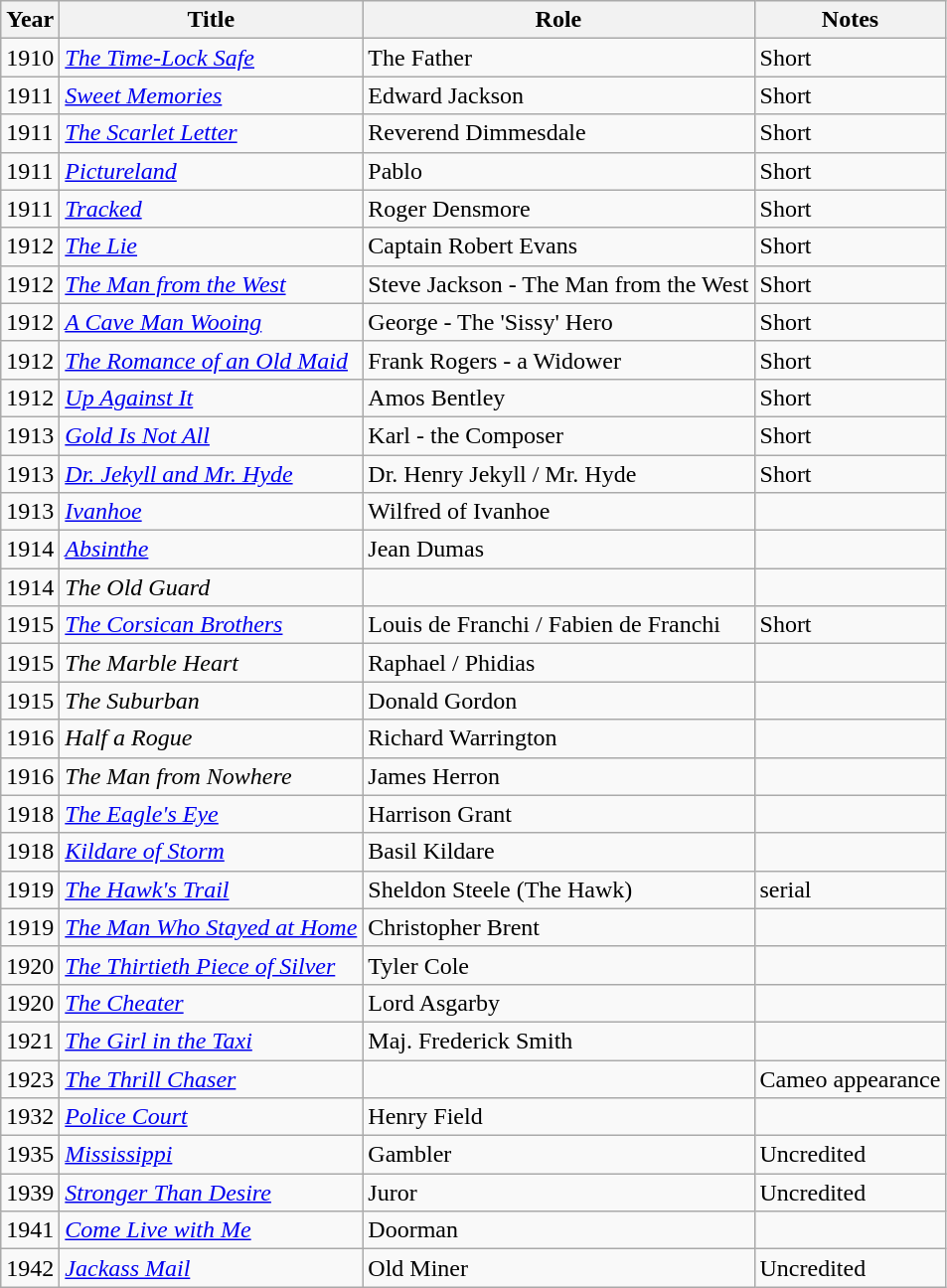<table class="wikitable sortable">
<tr>
<th>Year</th>
<th>Title</th>
<th>Role</th>
<th class = "unsortable">Notes</th>
</tr>
<tr>
<td>1910</td>
<td><em><a href='#'>The Time-Lock Safe</a></em></td>
<td>The Father</td>
<td>Short</td>
</tr>
<tr>
<td>1911</td>
<td><em><a href='#'>Sweet Memories</a></em></td>
<td>Edward Jackson</td>
<td>Short</td>
</tr>
<tr>
<td>1911</td>
<td><em><a href='#'>The Scarlet Letter</a></em></td>
<td>Reverend Dimmesdale</td>
<td>Short</td>
</tr>
<tr>
<td>1911</td>
<td><em><a href='#'>Pictureland</a></em></td>
<td>Pablo</td>
<td>Short</td>
</tr>
<tr>
<td>1911</td>
<td><em><a href='#'>Tracked</a></em></td>
<td>Roger Densmore</td>
<td>Short</td>
</tr>
<tr>
<td>1912</td>
<td><em><a href='#'>The Lie</a></em></td>
<td>Captain Robert Evans</td>
<td>Short</td>
</tr>
<tr>
<td>1912</td>
<td><em><a href='#'>The Man from the West</a></em></td>
<td>Steve Jackson - The Man from the West</td>
<td>Short</td>
</tr>
<tr>
<td>1912</td>
<td><em><a href='#'>A Cave Man Wooing</a></em></td>
<td>George - The 'Sissy' Hero</td>
<td>Short</td>
</tr>
<tr>
<td>1912</td>
<td><em><a href='#'>The Romance of an Old Maid</a></em></td>
<td>Frank Rogers - a Widower</td>
<td>Short</td>
</tr>
<tr>
<td>1912</td>
<td><em><a href='#'>Up Against It</a></em></td>
<td>Amos Bentley</td>
<td>Short</td>
</tr>
<tr>
<td>1913</td>
<td><em><a href='#'>Gold Is Not All</a></em></td>
<td>Karl - the Composer</td>
<td>Short</td>
</tr>
<tr>
<td>1913</td>
<td><em><a href='#'>Dr. Jekyll and Mr. Hyde</a></em></td>
<td>Dr. Henry Jekyll / Mr. Hyde</td>
<td>Short</td>
</tr>
<tr>
<td>1913</td>
<td><em><a href='#'>Ivanhoe</a></em></td>
<td>Wilfred of Ivanhoe</td>
<td></td>
</tr>
<tr>
<td>1914</td>
<td><em><a href='#'>Absinthe</a></em></td>
<td>Jean Dumas</td>
<td></td>
</tr>
<tr>
<td>1914</td>
<td><em>The Old Guard</em></td>
<td></td>
<td></td>
</tr>
<tr>
<td>1915</td>
<td><em><a href='#'>The Corsican Brothers</a></em></td>
<td>Louis de Franchi / Fabien de Franchi</td>
<td>Short</td>
</tr>
<tr>
<td>1915</td>
<td><em>The Marble Heart</em></td>
<td>Raphael / Phidias</td>
<td></td>
</tr>
<tr>
<td>1915</td>
<td><em>The Suburban</em></td>
<td>Donald Gordon</td>
<td></td>
</tr>
<tr>
<td>1916</td>
<td><em>Half a Rogue</em></td>
<td>Richard Warrington</td>
<td></td>
</tr>
<tr>
<td>1916</td>
<td><em>The Man from Nowhere</em></td>
<td>James Herron</td>
<td></td>
</tr>
<tr>
<td>1918</td>
<td><em><a href='#'>The Eagle's Eye</a></em></td>
<td>Harrison Grant</td>
<td></td>
</tr>
<tr>
<td>1918</td>
<td><em><a href='#'>Kildare of Storm</a></em></td>
<td>Basil Kildare</td>
<td></td>
</tr>
<tr>
<td>1919</td>
<td><em><a href='#'>The Hawk's Trail</a></em></td>
<td>Sheldon Steele (The Hawk)</td>
<td>serial</td>
</tr>
<tr>
<td>1919</td>
<td><em><a href='#'>The Man Who Stayed at Home</a></em></td>
<td>Christopher Brent</td>
<td></td>
</tr>
<tr>
<td>1920</td>
<td><em><a href='#'>The Thirtieth Piece of Silver</a></em></td>
<td>Tyler Cole</td>
<td></td>
</tr>
<tr>
<td>1920</td>
<td><em><a href='#'>The Cheater</a></em></td>
<td>Lord Asgarby</td>
<td></td>
</tr>
<tr>
<td>1921</td>
<td><em><a href='#'>The Girl in the Taxi</a></em></td>
<td>Maj. Frederick Smith</td>
<td></td>
</tr>
<tr>
<td>1923</td>
<td><em><a href='#'>The Thrill Chaser</a></em></td>
<td></td>
<td>Cameo appearance</td>
</tr>
<tr>
<td>1932</td>
<td><em><a href='#'>Police Court</a></em></td>
<td>Henry Field</td>
<td></td>
</tr>
<tr>
<td>1935</td>
<td><em><a href='#'>Mississippi</a></em></td>
<td>Gambler</td>
<td>Uncredited</td>
</tr>
<tr>
<td>1939</td>
<td><em><a href='#'>Stronger Than Desire</a></em></td>
<td>Juror</td>
<td>Uncredited</td>
</tr>
<tr>
<td>1941</td>
<td><em><a href='#'>Come Live with Me</a></em></td>
<td>Doorman</td>
<td></td>
</tr>
<tr>
<td>1942</td>
<td><em><a href='#'>Jackass Mail</a></em></td>
<td>Old Miner</td>
<td>Uncredited</td>
</tr>
</table>
